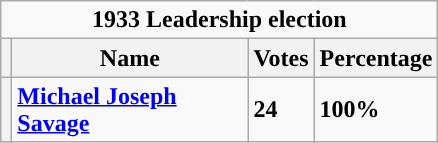<table class="wikitable">
<tr>
<td colspan=4 style="text-align:center;"><strong>1933 Leadership election</strong></td>
</tr>
<tr>
<th></th>
<th>Name</th>
<th>Votes</th>
<th>Percentage</th>
</tr>
<tr>
<th style="background-color: "></th>
<td width="150"><strong><a href='#'>Michael Joseph Savage</a></strong></td>
<td><strong>24</strong></td>
<td><strong>100%</strong></td>
</tr>
</table>
